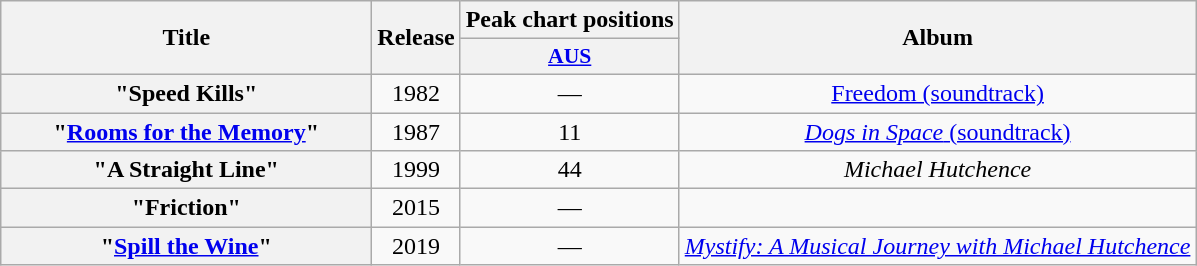<table class="wikitable plainrowheaders" style="text-align:center;">
<tr>
<th scope="col" rowspan="2" style="width:15em;">Title</th>
<th scope="col" rowspan="2" style="width:0.5em;">Release</th>
<th colspan="1">Peak chart positions</th>
<th rowspan="2">Album</th>
</tr>
<tr>
<th scope="col" style=font-size:90%;"><a href='#'>AUS</a><br></th>
</tr>
<tr>
<th scope="row">"Speed Kills"</th>
<td>1982</td>
<td align="center">—</td>
<td><a href='#'>Freedom (soundtrack)</a></td>
</tr>
<tr>
<th scope="row">"<a href='#'>Rooms for the Memory</a>"</th>
<td>1987</td>
<td align="center">11</td>
<td><a href='#'><em>Dogs in Space</em> (soundtrack)</a></td>
</tr>
<tr>
<th scope="row">"A Straight Line"</th>
<td>1999</td>
<td align="center">44</td>
<td><em>Michael Hutchence</em></td>
</tr>
<tr>
<th scope="row">"Friction"</th>
<td>2015</td>
<td align="center">—</td>
<td></td>
</tr>
<tr>
<th scope="row">"<a href='#'>Spill the Wine</a>"</th>
<td>2019</td>
<td align="center">—</td>
<td><em><a href='#'>Mystify: A Musical Journey with Michael Hutchence</a></em></td>
</tr>
</table>
